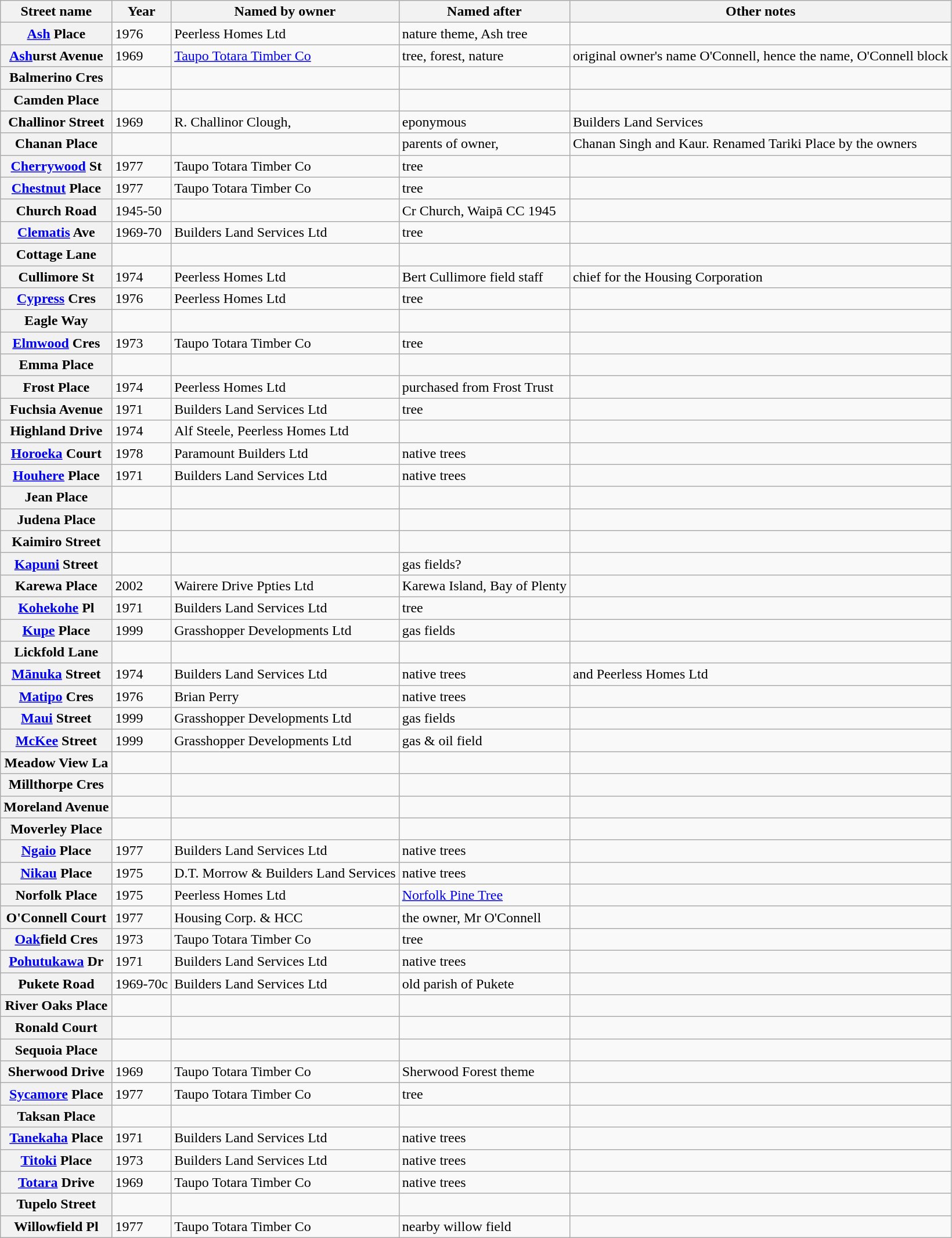<table class="wikitable sortable" border="1">
<tr>
<th>Street name</th>
<th><strong>Year</strong></th>
<th><strong>Named by owner</strong></th>
<th><strong>Named after</strong></th>
<th><strong>Other notes</strong></th>
</tr>
<tr>
<th><a href='#'>Ash</a> Place</th>
<td>1976</td>
<td>Peerless Homes Ltd</td>
<td>nature theme, Ash tree</td>
<td></td>
</tr>
<tr>
<th><a href='#'>Ash</a>urst Avenue</th>
<td>1969</td>
<td><a href='#'>Taupo Totara Timber Co</a></td>
<td>tree, forest, nature</td>
<td>original owner's name O'Connell, hence the name, O'Connell block</td>
</tr>
<tr>
<th>Balmerino Cres</th>
<td></td>
<td></td>
<td></td>
<td></td>
</tr>
<tr>
<th>Camden Place</th>
<td></td>
<td></td>
<td></td>
<td></td>
</tr>
<tr>
<th>Challinor Street</th>
<td>1969</td>
<td>R. Challinor Clough,</td>
<td>eponymous</td>
<td>Builders Land Services</td>
</tr>
<tr>
<th>Chanan Place</th>
<td></td>
<td></td>
<td>parents of owner,</td>
<td>Chanan Singh and Kaur. Renamed Tariki Place by the owners</td>
</tr>
<tr>
<th><a href='#'>Cherrywood</a> St</th>
<td>1977</td>
<td>Taupo Totara Timber Co</td>
<td>tree</td>
<td></td>
</tr>
<tr>
<th><a href='#'>Chestnut</a> Place</th>
<td>1977</td>
<td>Taupo Totara Timber Co</td>
<td>tree</td>
<td></td>
</tr>
<tr>
<th>Church Road</th>
<td>1945-50</td>
<td></td>
<td>Cr Church, Waipā CC 1945</td>
<td></td>
</tr>
<tr>
<th><a href='#'>Clematis</a> Ave</th>
<td>1969-70</td>
<td>Builders Land Services Ltd</td>
<td>tree</td>
<td></td>
</tr>
<tr>
<th>Cottage Lane</th>
<td></td>
<td></td>
<td></td>
<td></td>
</tr>
<tr>
<th>Cullimore St</th>
<td>1974</td>
<td>Peerless Homes Ltd</td>
<td>Bert Cullimore field staff</td>
<td>chief for the Housing Corporation</td>
</tr>
<tr>
<th><a href='#'>Cypress</a> Cres</th>
<td>1976</td>
<td>Peerless Homes Ltd</td>
<td>tree</td>
<td></td>
</tr>
<tr>
<th>Eagle Way</th>
<td></td>
<td></td>
<td></td>
<td></td>
</tr>
<tr>
<th><a href='#'>Elmwood</a> Cres</th>
<td>1973</td>
<td>Taupo Totara Timber Co</td>
<td>tree</td>
<td></td>
</tr>
<tr>
<th>Emma Place</th>
<td></td>
<td></td>
<td></td>
<td></td>
</tr>
<tr>
<th>Frost Place</th>
<td>1974</td>
<td>Peerless Homes Ltd</td>
<td>purchased from Frost Trust</td>
<td></td>
</tr>
<tr>
<th>Fuchsia Avenue</th>
<td>1971</td>
<td>Builders Land Services Ltd</td>
<td>tree</td>
<td></td>
</tr>
<tr>
<th>Highland Drive</th>
<td>1974</td>
<td>Alf Steele, Peerless Homes Ltd</td>
<td></td>
<td></td>
</tr>
<tr>
<th><a href='#'>Horoeka</a> Court</th>
<td>1978</td>
<td>Paramount Builders Ltd</td>
<td>native trees</td>
<td></td>
</tr>
<tr>
<th><a href='#'>Houhere</a> Place</th>
<td>1971</td>
<td>Builders Land Services Ltd</td>
<td>native trees</td>
<td></td>
</tr>
<tr>
<th>Jean Place</th>
<td></td>
<td></td>
<td></td>
<td></td>
</tr>
<tr>
<th>Judena Place</th>
<td></td>
<td></td>
<td></td>
<td></td>
</tr>
<tr>
<th>Kaimiro Street</th>
<td></td>
<td></td>
<td></td>
<td></td>
</tr>
<tr>
<th><a href='#'>Kapuni</a> Street</th>
<td></td>
<td></td>
<td>gas fields?</td>
<td></td>
</tr>
<tr>
<th>Karewa Place</th>
<td>2002</td>
<td>Wairere Drive Ppties Ltd</td>
<td>Karewa Island, Bay of Plenty</td>
<td></td>
</tr>
<tr>
<th><a href='#'>Kohekohe</a> Pl</th>
<td>1971</td>
<td>Builders Land Services Ltd</td>
<td>tree</td>
<td></td>
</tr>
<tr>
<th><a href='#'>Kupe</a> Place</th>
<td>1999</td>
<td>Grasshopper Developments Ltd</td>
<td>gas fields</td>
<td></td>
</tr>
<tr>
<th>Lickfold Lane</th>
<td></td>
<td></td>
<td></td>
<td></td>
</tr>
<tr>
<th><a href='#'>Mānuka</a> Street</th>
<td>1974</td>
<td>Builders Land Services Ltd</td>
<td>native trees</td>
<td>and Peerless Homes Ltd</td>
</tr>
<tr>
<th><a href='#'>Matipo</a> Cres</th>
<td>1976</td>
<td>Brian Perry</td>
<td>native trees</td>
<td></td>
</tr>
<tr>
<th><a href='#'>Maui</a> Street</th>
<td>1999</td>
<td>Grasshopper Developments Ltd</td>
<td>gas fields</td>
<td></td>
</tr>
<tr>
<th><a href='#'>McKee</a> Street</th>
<td>1999</td>
<td>Grasshopper Developments Ltd</td>
<td>gas & oil field</td>
<td></td>
</tr>
<tr>
<th>Meadow View La</th>
<td></td>
<td></td>
<td></td>
<td></td>
</tr>
<tr>
<th>Millthorpe Cres</th>
<td></td>
<td></td>
<td></td>
<td></td>
</tr>
<tr>
<th>Moreland Avenue</th>
<td></td>
<td></td>
<td></td>
<td></td>
</tr>
<tr>
<th>Moverley Place</th>
<td></td>
<td></td>
<td></td>
<td></td>
</tr>
<tr>
<th><a href='#'>Ngaio</a> Place</th>
<td>1977</td>
<td>Builders Land Services Ltd</td>
<td>native trees</td>
<td></td>
</tr>
<tr>
<th><a href='#'>Nikau</a> Place</th>
<td>1975</td>
<td>D.T. Morrow & Builders Land Services</td>
<td>native trees</td>
<td></td>
</tr>
<tr>
<th>Norfolk Place</th>
<td>1975</td>
<td>Peerless Homes Ltd</td>
<td><a href='#'>Norfolk Pine Tree</a></td>
<td></td>
</tr>
<tr>
<th>O'Connell Court</th>
<td>1977</td>
<td>Housing Corp. & HCC</td>
<td>the owner, Mr O'Connell</td>
<td></td>
</tr>
<tr>
<th><a href='#'>Oak</a>field Cres</th>
<td>1973</td>
<td>Taupo Totara Timber Co</td>
<td>tree</td>
<td></td>
</tr>
<tr>
<th><a href='#'>Pohutukawa</a> Dr</th>
<td>1971</td>
<td>Builders Land Services Ltd</td>
<td>native trees</td>
<td></td>
</tr>
<tr>
<th>Pukete Road</th>
<td>1969-70c</td>
<td>Builders Land Services Ltd</td>
<td>old parish of Pukete</td>
<td></td>
</tr>
<tr>
<th>River Oaks Place</th>
<td></td>
<td></td>
<td></td>
<td></td>
</tr>
<tr>
<th>Ronald Court</th>
<td></td>
<td></td>
<td></td>
<td></td>
</tr>
<tr>
<th>Sequoia Place</th>
<td></td>
<td></td>
<td></td>
<td></td>
</tr>
<tr>
<th>Sherwood Drive</th>
<td>1969</td>
<td>Taupo Totara Timber Co</td>
<td>Sherwood Forest theme</td>
<td></td>
</tr>
<tr>
<th><a href='#'>Sycamore</a> Place</th>
<td>1977</td>
<td>Taupo Totara Timber Co</td>
<td>tree</td>
<td></td>
</tr>
<tr>
<th>Taksan Place</th>
<td></td>
<td></td>
<td></td>
<td></td>
</tr>
<tr>
<th><a href='#'>Tanekaha</a> Place</th>
<td>1971</td>
<td>Builders Land Services Ltd</td>
<td>native trees</td>
<td></td>
</tr>
<tr>
<th><a href='#'>Titoki</a> Place</th>
<td>1973</td>
<td>Builders Land Services Ltd</td>
<td>native trees</td>
<td></td>
</tr>
<tr>
<th><a href='#'>Totara</a> Drive</th>
<td>1969</td>
<td>Taupo Totara Timber Co</td>
<td>native trees</td>
<td></td>
</tr>
<tr>
<th>Tupelo Street</th>
<td></td>
<td></td>
<td></td>
<td></td>
</tr>
<tr>
<th>Willowfield Pl</th>
<td>1977</td>
<td>Taupo Totara Timber Co</td>
<td>nearby willow field</td>
<td></td>
</tr>
</table>
